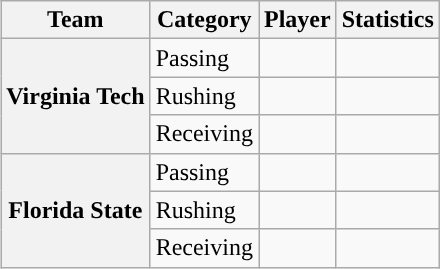<table class="wikitable" style="float:right">
<tr>
<th>Team</th>
<th>Category</th>
<th>Player</th>
<th>Statistics</th>
</tr>
<tr>
<th rowspan=3>Virginia Tech</th>
<td>Passing</td>
<td></td>
<td></td>
</tr>
<tr>
<td>Rushing</td>
<td></td>
<td></td>
</tr>
<tr>
<td>Receiving</td>
<td></td>
<td></td>
</tr>
<tr>
<th rowspan=3>Florida State</th>
<td>Passing</td>
<td></td>
<td></td>
</tr>
<tr>
<td>Rushing</td>
<td></td>
<td></td>
</tr>
<tr>
<td>Receiving</td>
<td></td>
<td></td>
</tr>
</table>
